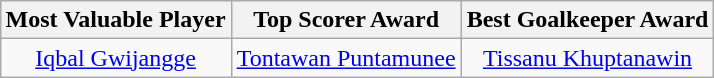<table class="wikitable" style="text-align:center; margin:auto;">
<tr>
<th>Most Valuable Player</th>
<th>Top Scorer Award</th>
<th>Best Goalkeeper Award</th>
</tr>
<tr>
<td> <a href='#'>Iqbal Gwijangge</a></td>
<td> <a href='#'>Tontawan Puntamunee</a></td>
<td> <a href='#'>Tissanu Khuptanawin</a></td>
</tr>
</table>
